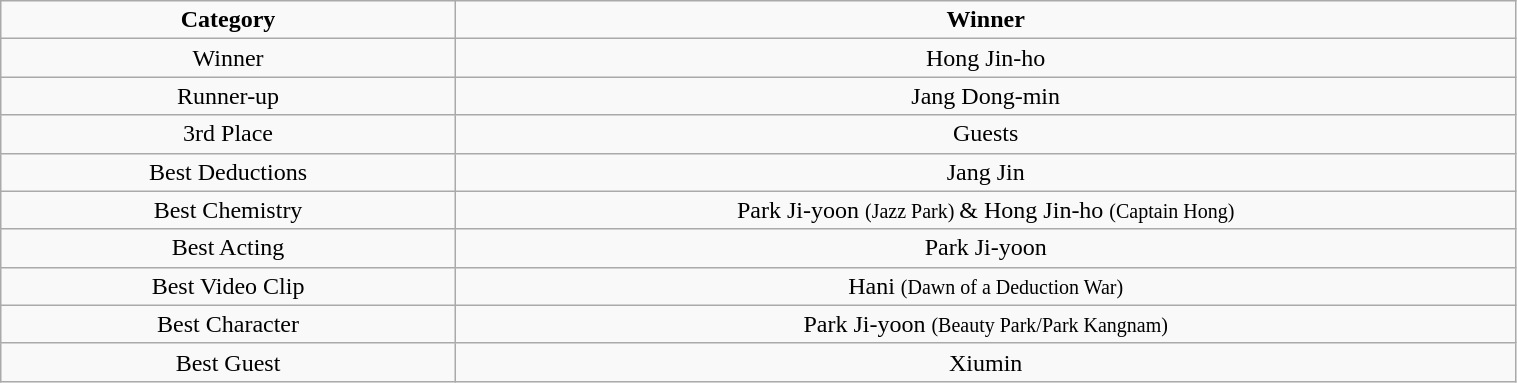<table class="wikitable" width="80%" style=text-align:center>
<tr align=center>
<td width='30%'><strong>Category</strong></td>
<td width='150%'><strong>Winner</strong></td>
</tr>
<tr align=center>
<td>Winner</td>
<td> Hong Jin-ho</td>
</tr>
<tr align=center>
<td>Runner-up</td>
<td> Jang Dong-min</td>
</tr>
<tr align=center>
<td>3rd Place</td>
<td> Guests</td>
</tr>
<tr align=center>
<td>Best Deductions</td>
<td>Jang Jin</td>
</tr>
<tr align=center>
<td>Best Chemistry</td>
<td>Park Ji-yoon <small> (Jazz Park) </small> & Hong Jin-ho <small> (Captain Hong) </small></td>
</tr>
<tr align=center>
<td>Best Acting</td>
<td>Park Ji-yoon</td>
</tr>
<tr align=center>
<td>Best Video Clip</td>
<td>Hani <small> (Dawn of a Deduction War) </small></td>
</tr>
<tr align=center>
<td>Best Character</td>
<td>Park Ji-yoon <small> (Beauty Park/Park Kangnam) </small></td>
</tr>
<tr align=center>
<td>Best Guest</td>
<td>Xiumin</td>
</tr>
</table>
